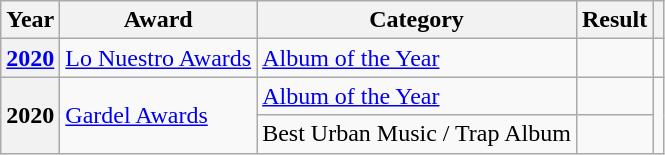<table class="wikitable sortable plainrowheaders">
<tr>
<th scope="col">Year</th>
<th scope="col">Award</th>
<th scope="col">Category</th>
<th scope="col">Result</th>
<th></th>
</tr>
<tr>
<th scope="row"><a href='#'>2020</a></th>
<td><a href='#'>Lo Nuestro Awards</a></td>
<td><a href='#'>Album of the Year</a></td>
<td></td>
<td style="text-align:center;"></td>
</tr>
<tr>
<th rowspan="2" scope="row">2020</th>
<td rowspan="2"><a href='#'>Gardel Awards</a></td>
<td><a href='#'>Album of the Year</a></td>
<td></td>
<td rowspan="2" style="text-align:center;"></td>
</tr>
<tr>
<td>Best Urban Music / Trap Album</td>
<td></td>
</tr>
</table>
